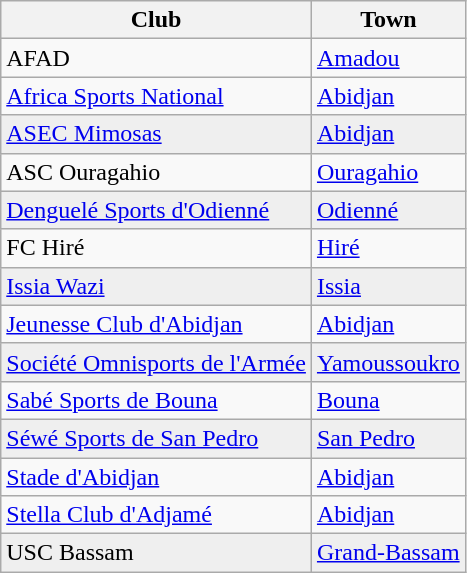<table class="wikitable sortable">
<tr>
<th>Club</th>
<th>Town</th>
</tr>
<tr>
<td Academie de Football Amadou Diallo>AFAD</td>
<td><a href='#'>Amadou</a></td>
</tr>
<tr>
<td><a href='#'>Africa Sports National</a></td>
<td><a href='#'>Abidjan</a></td>
</tr>
<tr style="background:#EFEFEF">
<td><a href='#'>ASEC Mimosas</a></td>
<td><a href='#'>Abidjan</a></td>
</tr>
<tr>
<td>ASC Ouragahio</td>
<td><a href='#'>Ouragahio</a></td>
</tr>
<tr style="background:#EFEFEF">
<td><a href='#'>Denguelé Sports d'Odienné</a></td>
<td><a href='#'>Odienné</a></td>
</tr>
<tr>
<td>FC Hiré</td>
<td><a href='#'>Hiré</a></td>
</tr>
<tr style="background:#EFEFEF">
<td><a href='#'>Issia Wazi</a></td>
<td><a href='#'>Issia</a></td>
</tr>
<tr>
<td><a href='#'>Jeunesse Club d'Abidjan</a></td>
<td><a href='#'>Abidjan</a></td>
</tr>
<tr style="background:#EFEFEF">
<td><a href='#'>Société Omnisports de l'Armée</a></td>
<td><a href='#'>Yamoussoukro</a></td>
</tr>
<tr>
<td><a href='#'>Sabé Sports de Bouna</a></td>
<td><a href='#'>Bouna</a></td>
</tr>
<tr style="background:#EFEFEF">
<td><a href='#'>Séwé Sports de San Pedro</a></td>
<td><a href='#'>San Pedro</a></td>
</tr>
<tr>
<td><a href='#'>Stade d'Abidjan</a></td>
<td><a href='#'>Abidjan</a></td>
</tr>
<tr>
<td><a href='#'>Stella Club d'Adjamé</a></td>
<td><a href='#'>Abidjan</a></td>
</tr>
<tr style="background:#EFEFEF">
<td>USC Bassam</td>
<td><a href='#'>Grand-Bassam</a></td>
</tr>
</table>
